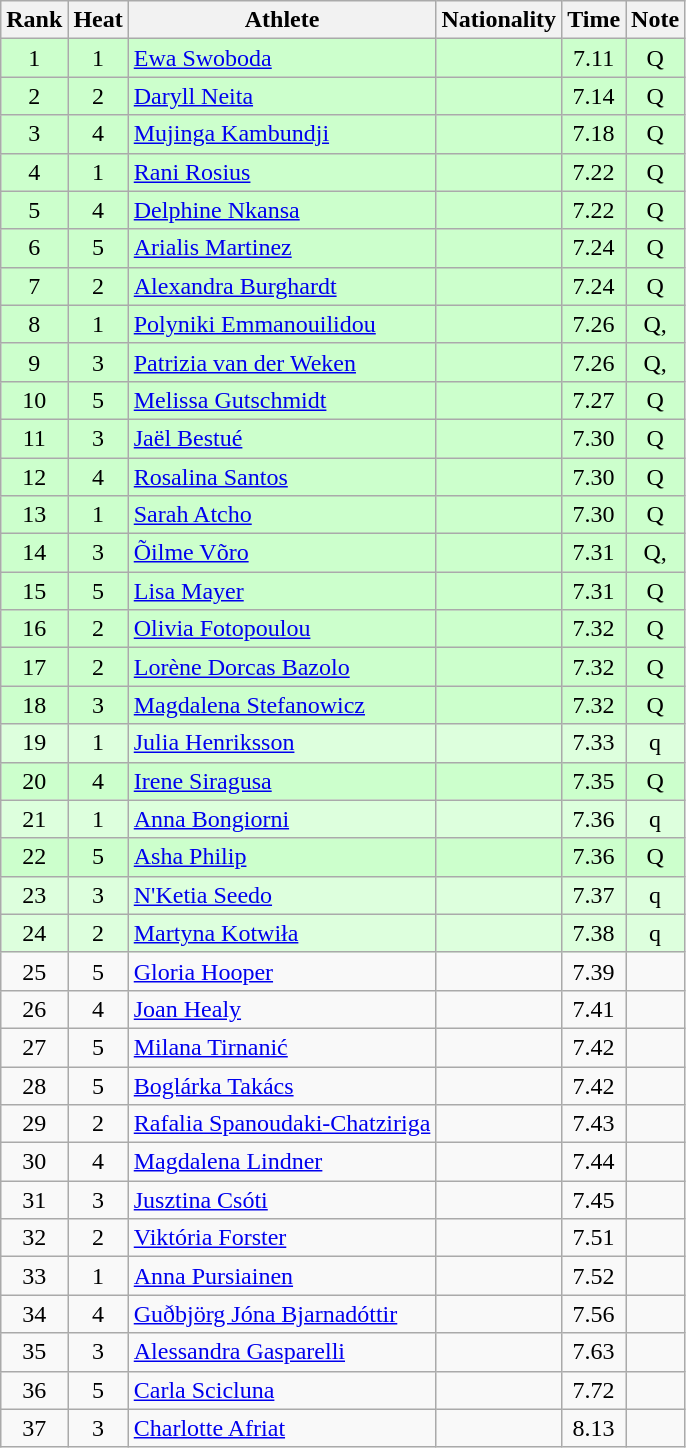<table class="wikitable sortable" style="text-align:center">
<tr>
<th>Rank</th>
<th>Heat</th>
<th>Athlete</th>
<th>Nationality</th>
<th>Time</th>
<th>Note</th>
</tr>
<tr bgcolor=ccffcc>
<td>1</td>
<td>1</td>
<td align="left"><a href='#'>Ewa Swoboda</a></td>
<td align="left"></td>
<td>7.11</td>
<td>Q</td>
</tr>
<tr bgcolor=ccffcc>
<td>2</td>
<td>2</td>
<td align="left"><a href='#'>Daryll Neita</a></td>
<td align="left"></td>
<td>7.14</td>
<td>Q</td>
</tr>
<tr bgcolor=ccffcc>
<td>3</td>
<td>4</td>
<td align="left"><a href='#'>Mujinga Kambundji</a></td>
<td align="left"></td>
<td>7.18</td>
<td>Q</td>
</tr>
<tr bgcolor=ccffcc>
<td>4</td>
<td>1</td>
<td align="left"><a href='#'>Rani Rosius</a></td>
<td align="left"></td>
<td>7.22</td>
<td>Q</td>
</tr>
<tr bgcolor=ccffcc>
<td>5</td>
<td>4</td>
<td align="left"><a href='#'>Delphine Nkansa</a></td>
<td align="left"></td>
<td>7.22</td>
<td>Q</td>
</tr>
<tr bgcolor=ccffcc>
<td>6</td>
<td>5</td>
<td align="left"><a href='#'>Arialis Martinez</a></td>
<td align="left"></td>
<td>7.24</td>
<td>Q</td>
</tr>
<tr bgcolor=ccffcc>
<td>7</td>
<td>2</td>
<td align="left"><a href='#'>Alexandra Burghardt</a></td>
<td align="left"></td>
<td>7.24</td>
<td>Q</td>
</tr>
<tr bgcolor="ccffcc">
<td>8</td>
<td>1</td>
<td align="left"><a href='#'>Polyniki Emmanouilidou</a></td>
<td align="left"></td>
<td>7.26</td>
<td>Q, </td>
</tr>
<tr bgcolor="ccffcc">
<td>9</td>
<td>3</td>
<td align="left"><a href='#'>Patrizia van der Weken</a></td>
<td align="left"></td>
<td>7.26</td>
<td>Q, </td>
</tr>
<tr bgcolor=ccffcc>
<td>10</td>
<td>5</td>
<td align="left"><a href='#'>Melissa Gutschmidt</a></td>
<td align="left"></td>
<td>7.27</td>
<td>Q</td>
</tr>
<tr bgcolor="ccffcc">
<td>11</td>
<td>3</td>
<td align="left"><a href='#'>Jaël Bestué</a></td>
<td align="left"></td>
<td>7.30</td>
<td>Q</td>
</tr>
<tr bgcolor=ccffcc>
<td>12</td>
<td>4</td>
<td align="left"><a href='#'>Rosalina Santos</a></td>
<td align="left"></td>
<td>7.30</td>
<td>Q</td>
</tr>
<tr bgcolor="ccffcc">
<td>13</td>
<td>1</td>
<td align="left"><a href='#'>Sarah Atcho</a></td>
<td align="left"></td>
<td>7.30</td>
<td>Q</td>
</tr>
<tr bgcolor="ccffcc">
<td>14</td>
<td>3</td>
<td align="left"><a href='#'>Õilme Võro</a></td>
<td align="left"></td>
<td>7.31</td>
<td>Q, </td>
</tr>
<tr bgcolor="ccffcc">
<td>15</td>
<td>5</td>
<td align="left"><a href='#'>Lisa Mayer</a></td>
<td align="left"></td>
<td>7.31</td>
<td>Q</td>
</tr>
<tr bgcolor=ccffcc>
<td>16</td>
<td>2</td>
<td align="left"><a href='#'>Olivia Fotopoulou</a></td>
<td align="left"></td>
<td>7.32</td>
<td>Q</td>
</tr>
<tr bgcolor="ccffcc">
<td>17</td>
<td>2</td>
<td align="left"><a href='#'>Lorène Dorcas Bazolo</a></td>
<td align="left"></td>
<td>7.32</td>
<td>Q</td>
</tr>
<tr bgcolor="ccffcc">
<td>18</td>
<td>3</td>
<td align="left"><a href='#'>Magdalena Stefanowicz</a></td>
<td align="left"></td>
<td>7.32</td>
<td>Q</td>
</tr>
<tr bgcolor=ddffdd>
<td>19</td>
<td>1</td>
<td align="left"><a href='#'>Julia Henriksson</a></td>
<td align="left"></td>
<td>7.33</td>
<td>q</td>
</tr>
<tr bgcolor=ccffcc>
<td>20</td>
<td>4</td>
<td align="left"><a href='#'>Irene Siragusa</a></td>
<td align="left"></td>
<td>7.35</td>
<td>Q</td>
</tr>
<tr bgcolor=ddffdd>
<td>21</td>
<td>1</td>
<td align="left"><a href='#'>Anna Bongiorni</a></td>
<td align="left"></td>
<td>7.36</td>
<td>q</td>
</tr>
<tr bgcolor=ccffcc>
<td>22</td>
<td>5</td>
<td align="left"><a href='#'>Asha Philip</a></td>
<td align="left"></td>
<td>7.36</td>
<td>Q</td>
</tr>
<tr bgcolor=ddffdd>
<td>23</td>
<td>3</td>
<td align="left"><a href='#'>N'Ketia Seedo</a></td>
<td align="left"></td>
<td>7.37</td>
<td>q</td>
</tr>
<tr bgcolor=ddffdd>
<td>24</td>
<td>2</td>
<td align="left"><a href='#'>Martyna Kotwiła</a></td>
<td align="left"></td>
<td>7.38</td>
<td>q</td>
</tr>
<tr>
<td>25</td>
<td>5</td>
<td align="left"><a href='#'>Gloria Hooper</a></td>
<td align="left"></td>
<td>7.39</td>
<td></td>
</tr>
<tr>
<td>26</td>
<td>4</td>
<td align="left"><a href='#'>Joan Healy</a></td>
<td align="left"></td>
<td>7.41</td>
<td></td>
</tr>
<tr>
<td>27</td>
<td>5</td>
<td align="left"><a href='#'>Milana Tirnanić</a></td>
<td align="left"></td>
<td>7.42</td>
<td></td>
</tr>
<tr>
<td>28</td>
<td>5</td>
<td align="left"><a href='#'>Boglárka Takács</a></td>
<td align="left"></td>
<td>7.42</td>
<td></td>
</tr>
<tr>
<td>29</td>
<td>2</td>
<td align="left"><a href='#'>Rafalia Spanoudaki-Chatziriga</a></td>
<td align="left"></td>
<td>7.43</td>
<td></td>
</tr>
<tr>
<td>30</td>
<td>4</td>
<td align="left"><a href='#'>Magdalena Lindner</a></td>
<td align="left"></td>
<td>7.44</td>
<td></td>
</tr>
<tr>
<td>31</td>
<td>3</td>
<td align="left"><a href='#'>Jusztina Csóti</a></td>
<td align="left"></td>
<td>7.45</td>
<td></td>
</tr>
<tr>
<td>32</td>
<td>2</td>
<td align="left"><a href='#'>Viktória Forster</a></td>
<td align="left"></td>
<td>7.51</td>
<td></td>
</tr>
<tr>
<td>33</td>
<td>1</td>
<td align="left"><a href='#'>Anna Pursiainen</a></td>
<td align="left"></td>
<td>7.52</td>
<td></td>
</tr>
<tr>
<td>34</td>
<td>4</td>
<td align="left"><a href='#'>Guðbjörg Jóna Bjarnadóttir</a></td>
<td align="left"></td>
<td>7.56</td>
<td></td>
</tr>
<tr>
<td>35</td>
<td>3</td>
<td align="left"><a href='#'>Alessandra Gasparelli</a></td>
<td align="left"></td>
<td>7.63</td>
<td></td>
</tr>
<tr>
<td>36</td>
<td>5</td>
<td align="left"><a href='#'>Carla Scicluna</a></td>
<td align="left"></td>
<td>7.72</td>
<td></td>
</tr>
<tr>
<td>37</td>
<td>3</td>
<td align="left"><a href='#'>Charlotte Afriat</a></td>
<td align="left"></td>
<td>8.13</td>
<td></td>
</tr>
</table>
